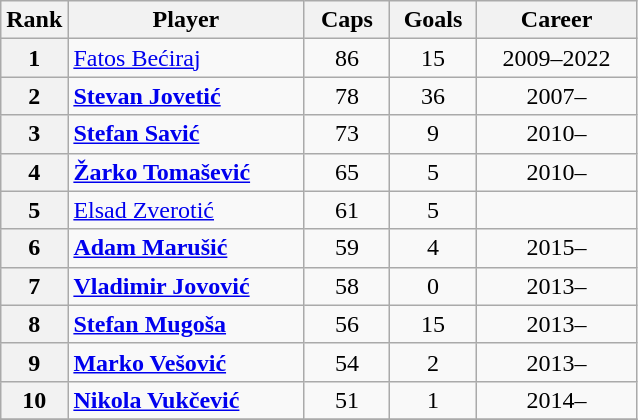<table class="wikitable sortable" style="text-align:center;">
<tr>
<th width="30">Rank</th>
<th width="150">Player</th>
<th width="50">Caps</th>
<th width="50">Goals</th>
<th width="100">Career</th>
</tr>
<tr>
<th>1</th>
<td align=left><a href='#'>Fatos Bećiraj</a></td>
<td>86</td>
<td>15</td>
<td>2009–2022</td>
</tr>
<tr>
<th>2</th>
<td align=left><strong><a href='#'>Stevan Jovetić</a></strong></td>
<td>78</td>
<td>36</td>
<td>2007–</td>
</tr>
<tr>
<th>3</th>
<td align=left><strong><a href='#'>Stefan Savić</a></strong></td>
<td>73</td>
<td>9</td>
<td>2010–</td>
</tr>
<tr>
<th>4</th>
<td align=left><strong><a href='#'>Žarko Tomašević</a></strong></td>
<td>65</td>
<td>5</td>
<td>2010–</td>
</tr>
<tr>
<th>5</th>
<td align=left><a href='#'>Elsad Zverotić</a></td>
<td>61</td>
<td>5</td>
<td></td>
</tr>
<tr>
<th>6</th>
<td align=left><strong><a href='#'>Adam Marušić</a></strong></td>
<td>59</td>
<td>4</td>
<td>2015–</td>
</tr>
<tr>
<th>7</th>
<td align=left><strong><a href='#'>Vladimir Jovović</a></strong></td>
<td>58</td>
<td>0</td>
<td>2013–</td>
</tr>
<tr>
<th>8</th>
<td align=left><strong><a href='#'>Stefan Mugoša</a></strong></td>
<td>56</td>
<td>15</td>
<td>2013–</td>
</tr>
<tr>
<th>9</th>
<td align=left><strong><a href='#'>Marko Vešović</a></strong></td>
<td>54</td>
<td>2</td>
<td>2013–</td>
</tr>
<tr>
<th>10</th>
<td align=left><strong><a href='#'>Nikola Vukčević</a></strong></td>
<td>51</td>
<td>1</td>
<td>2014–</td>
</tr>
<tr>
</tr>
</table>
